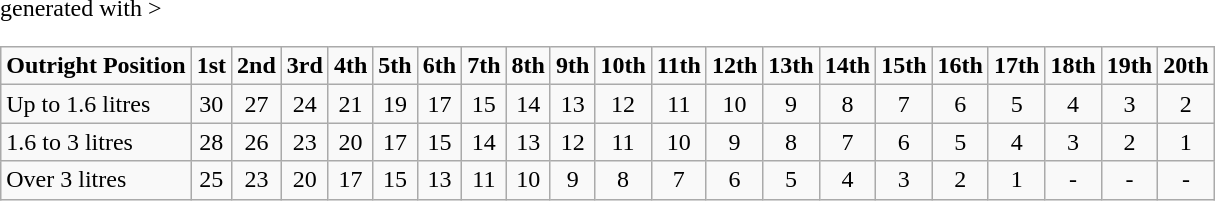<table class="wikitable" <hiddentext>generated with >
<tr style="font-weight:bold">
<td height="13">Outright Position</td>
<td align="center">1st</td>
<td align="center">2nd</td>
<td align="center">3rd</td>
<td align="center">4th</td>
<td align="center">5th</td>
<td align="center">6th</td>
<td align="center">7th</td>
<td align="center">8th</td>
<td align="center">9th</td>
<td align="center">10th</td>
<td align="center">11th</td>
<td align="center">12th</td>
<td align="center">13th</td>
<td align="center">14th</td>
<td align="center">15th</td>
<td align="center">16th</td>
<td align="center">17th</td>
<td align="center">18th</td>
<td align="center">19th</td>
<td align="center">20th</td>
</tr>
<tr>
<td height="13">Up to 1.6 litres</td>
<td align="center">30</td>
<td align="center">27</td>
<td align="center">24</td>
<td align="center">21</td>
<td align="center">19</td>
<td align="center">17</td>
<td align="center">15</td>
<td align="center">14</td>
<td align="center">13</td>
<td align="center">12</td>
<td align="center">11</td>
<td align="center">10</td>
<td align="center">9</td>
<td align="center">8</td>
<td align="center">7</td>
<td align="center">6</td>
<td align="center">5</td>
<td align="center">4</td>
<td align="center">3</td>
<td align="center">2</td>
</tr>
<tr>
<td height="13">1.6 to 3 litres</td>
<td align="center">28</td>
<td align="center">26</td>
<td align="center">23</td>
<td align="center">20</td>
<td align="center">17</td>
<td align="center">15</td>
<td align="center">14</td>
<td align="center">13</td>
<td align="center">12</td>
<td align="center">11</td>
<td align="center">10</td>
<td align="center">9</td>
<td align="center">8</td>
<td align="center">7</td>
<td align="center">6</td>
<td align="center">5</td>
<td align="center">4</td>
<td align="center">3</td>
<td align="center">2</td>
<td align="center">1</td>
</tr>
<tr>
<td height="13">Over 3 litres</td>
<td align="center">25</td>
<td align="center">23</td>
<td align="center">20</td>
<td align="center">17</td>
<td align="center">15</td>
<td align="center">13</td>
<td align="center">11</td>
<td align="center">10</td>
<td align="center">9</td>
<td align="center">8</td>
<td align="center">7</td>
<td align="center">6</td>
<td align="center">5</td>
<td align="center">4</td>
<td align="center">3</td>
<td align="center">2</td>
<td align="center">1</td>
<td align="center">-</td>
<td align="center">-</td>
<td align="center">-</td>
</tr>
</table>
